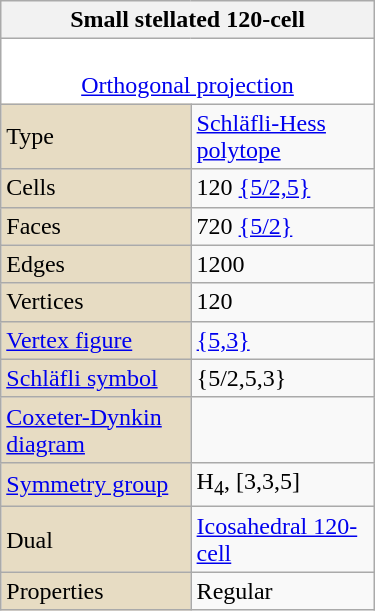<table class="wikitable" align="right" style="margin-left:10px" width="250">
<tr>
<th bgcolor=#e7dcc3 colspan=2>Small stellated 120-cell</th>
</tr>
<tr>
<td bgcolor=#ffffff align=center colspan=2><br><a href='#'>Orthogonal projection</a></td>
</tr>
<tr>
<td bgcolor=#e7dcc3>Type</td>
<td><a href='#'>Schläfli-Hess polytope</a></td>
</tr>
<tr>
<td bgcolor=#e7dcc3>Cells</td>
<td>120 <a href='#'>{5/2,5}</a></td>
</tr>
<tr>
<td bgcolor=#e7dcc3>Faces</td>
<td>720 <a href='#'>{5/2}</a></td>
</tr>
<tr>
<td bgcolor=#e7dcc3>Edges</td>
<td>1200</td>
</tr>
<tr>
<td bgcolor=#e7dcc3>Vertices</td>
<td>120</td>
</tr>
<tr>
<td bgcolor=#e7dcc3><a href='#'>Vertex figure</a></td>
<td><a href='#'>{5,3}</a></td>
</tr>
<tr>
<td bgcolor=#e7dcc3><a href='#'>Schläfli symbol</a></td>
<td>{5/2,5,3}</td>
</tr>
<tr>
<td bgcolor=#e7dcc3><a href='#'>Coxeter-Dynkin diagram</a></td>
<td></td>
</tr>
<tr>
<td bgcolor=#e7dcc3><a href='#'>Symmetry group</a></td>
<td>H<sub>4</sub>, [3,3,5]</td>
</tr>
<tr>
<td bgcolor=#e7dcc3>Dual</td>
<td><a href='#'>Icosahedral 120-cell</a></td>
</tr>
<tr>
<td bgcolor=#e7dcc3>Properties</td>
<td>Regular</td>
</tr>
</table>
